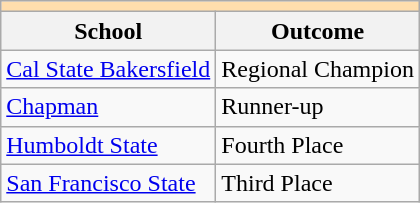<table class="wikitable" style="float:left; margin-right:1em;">
<tr>
<th colspan="3" style="background:#ffdead;"></th>
</tr>
<tr>
<th>School</th>
<th>Outcome</th>
</tr>
<tr>
<td><a href='#'>Cal State Bakersfield</a></td>
<td>Regional Champion</td>
</tr>
<tr>
<td><a href='#'>Chapman</a></td>
<td>Runner-up</td>
</tr>
<tr>
<td><a href='#'>Humboldt State</a></td>
<td>Fourth Place</td>
</tr>
<tr>
<td><a href='#'>San Francisco State</a></td>
<td>Third Place</td>
</tr>
</table>
